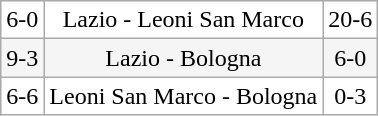<table class="wikitable" style="text-align:center">
<tr align=center bgcolor=#FFFFFF>
<td>6-0</td>
<td>Lazio - Leoni San Marco</td>
<td>20-6</td>
</tr>
<tr align=center bgcolor=#f5f5f5>
<td>9-3</td>
<td>Lazio - Bologna</td>
<td>6-0</td>
</tr>
<tr align=center bgcolor=#FFFFFF>
<td>6-6</td>
<td>Leoni San Marco - Bologna</td>
<td>0-3</td>
</tr>
</table>
